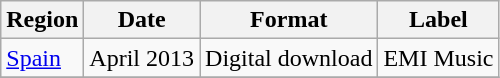<table class=wikitable>
<tr>
<th>Region</th>
<th>Date</th>
<th>Format</th>
<th>Label</th>
</tr>
<tr>
<td><a href='#'>Spain</a></td>
<td>April 2013</td>
<td>Digital download</td>
<td>EMI Music</td>
</tr>
<tr>
</tr>
</table>
